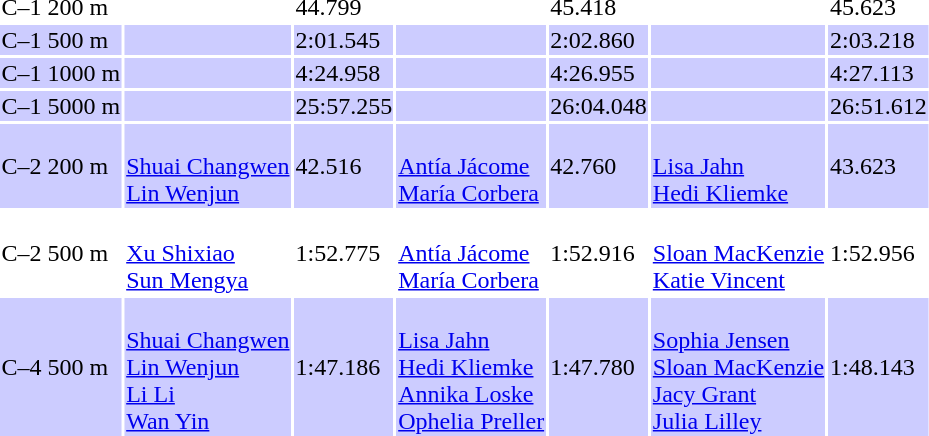<table>
<tr>
<td>C–1 200 m<br></td>
<td></td>
<td>44.799</td>
<td></td>
<td>45.418</td>
<td></td>
<td>45.623</td>
</tr>
<tr bgcolor=ccccff>
<td>C–1 500 m<br></td>
<td></td>
<td>2:01.545</td>
<td></td>
<td>2:02.860</td>
<td></td>
<td>2:03.218</td>
</tr>
<tr bgcolor=ccccff>
<td>C–1 1000 m<br></td>
<td></td>
<td>4:24.958</td>
<td></td>
<td>4:26.955</td>
<td></td>
<td>4:27.113</td>
</tr>
<tr bgcolor=ccccff>
<td>C–1 5000 m<br></td>
<td></td>
<td>25:57.255</td>
<td></td>
<td>26:04.048</td>
<td></td>
<td>26:51.612</td>
</tr>
<tr bgcolor=ccccff>
<td>C–2 200 m<br></td>
<td><br><a href='#'>Shuai Changwen</a><br><a href='#'>Lin Wenjun</a></td>
<td>42.516</td>
<td><br><a href='#'>Antía Jácome</a><br><a href='#'>María Corbera</a></td>
<td>42.760</td>
<td><br><a href='#'>Lisa Jahn</a><br><a href='#'>Hedi Kliemke</a></td>
<td>43.623</td>
</tr>
<tr>
<td>C–2 500 m<br></td>
<td><br><a href='#'>Xu Shixiao</a><br><a href='#'>Sun Mengya</a></td>
<td>1:52.775</td>
<td><br><a href='#'>Antía Jácome</a><br><a href='#'>María Corbera</a></td>
<td>1:52.916</td>
<td><br><a href='#'>Sloan MacKenzie</a><br><a href='#'>Katie Vincent</a></td>
<td>1:52.956</td>
</tr>
<tr bgcolor=ccccff>
<td>C–4 500 m<br></td>
<td><br><a href='#'>Shuai Changwen</a><br><a href='#'>Lin Wenjun</a><br><a href='#'>Li Li</a><br><a href='#'>Wan Yin</a></td>
<td>1:47.186</td>
<td><br><a href='#'>Lisa Jahn</a><br><a href='#'>Hedi Kliemke</a><br><a href='#'>Annika Loske</a><br><a href='#'>Ophelia Preller</a></td>
<td>1:47.780</td>
<td><br><a href='#'>Sophia Jensen</a><br><a href='#'>Sloan MacKenzie</a><br><a href='#'>Jacy Grant</a><br><a href='#'>Julia Lilley</a></td>
<td>1:48.143</td>
</tr>
</table>
